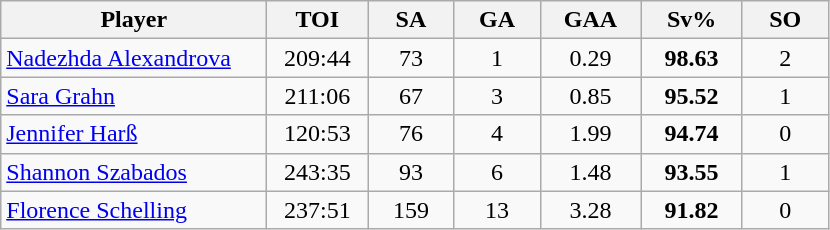<table class="wikitable sortable" style="text-align:center;">
<tr>
<th width="170px">Player</th>
<th width="60px">TOI</th>
<th width="50px">SA</th>
<th width="50px">GA</th>
<th width="60px">GAA</th>
<th width="60px">Sv%</th>
<th width="50px">SO</th>
</tr>
<tr>
<td style="text-align:left;"> <a href='#'>Nadezhda Alexandrova</a></td>
<td>209:44</td>
<td>73</td>
<td>1</td>
<td>0.29</td>
<td><strong>98.63</strong></td>
<td>2</td>
</tr>
<tr>
<td style="text-align:left;"> <a href='#'>Sara Grahn</a></td>
<td>211:06</td>
<td>67</td>
<td>3</td>
<td>0.85</td>
<td><strong>95.52</strong></td>
<td>1</td>
</tr>
<tr>
<td style="text-align:left;"> <a href='#'>Jennifer Harß</a></td>
<td>120:53</td>
<td>76</td>
<td>4</td>
<td>1.99</td>
<td><strong>94.74</strong></td>
<td>0</td>
</tr>
<tr>
<td style="text-align:left;"> <a href='#'>Shannon Szabados</a></td>
<td>243:35</td>
<td>93</td>
<td>6</td>
<td>1.48</td>
<td><strong>93.55</strong></td>
<td>1</td>
</tr>
<tr>
<td style="text-align:left;"> <a href='#'>Florence Schelling</a></td>
<td>237:51</td>
<td>159</td>
<td>13</td>
<td>3.28</td>
<td><strong>91.82</strong></td>
<td>0</td>
</tr>
</table>
